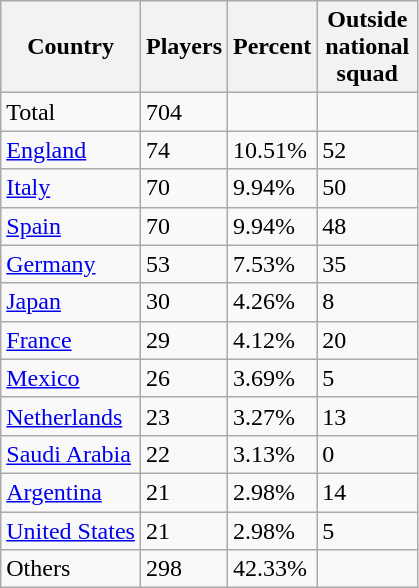<table class="wikitable sortable">
<tr>
<th>Country</th>
<th>Players</th>
<th>Percent</th>
<th width=60px>Outside national squad</th>
</tr>
<tr>
<td>Total</td>
<td>704</td>
<td></td>
<td></td>
</tr>
<tr>
<td><a href='#'>England</a></td>
<td>74</td>
<td>10.51%</td>
<td>52</td>
</tr>
<tr>
<td><a href='#'>Italy</a></td>
<td>70</td>
<td>9.94%</td>
<td>50</td>
</tr>
<tr>
<td><a href='#'>Spain</a></td>
<td>70</td>
<td>9.94%</td>
<td>48</td>
</tr>
<tr>
<td><a href='#'>Germany</a></td>
<td>53</td>
<td>7.53%</td>
<td>35</td>
</tr>
<tr>
<td><a href='#'>Japan</a></td>
<td>30</td>
<td>4.26%</td>
<td>8</td>
</tr>
<tr>
<td><a href='#'>France</a></td>
<td>29</td>
<td>4.12%</td>
<td>20</td>
</tr>
<tr>
<td><a href='#'>Mexico</a></td>
<td>26</td>
<td>3.69%</td>
<td>5</td>
</tr>
<tr>
<td><a href='#'>Netherlands</a></td>
<td>23</td>
<td>3.27%</td>
<td>13</td>
</tr>
<tr>
<td><a href='#'>Saudi Arabia</a></td>
<td>22</td>
<td>3.13%</td>
<td>0</td>
</tr>
<tr>
<td><a href='#'>Argentina</a></td>
<td>21</td>
<td>2.98%</td>
<td>14</td>
</tr>
<tr>
<td><a href='#'>United States</a></td>
<td>21</td>
<td>2.98%</td>
<td>5</td>
</tr>
<tr>
<td>Others</td>
<td>298</td>
<td>42.33%</td>
<td></td>
</tr>
</table>
